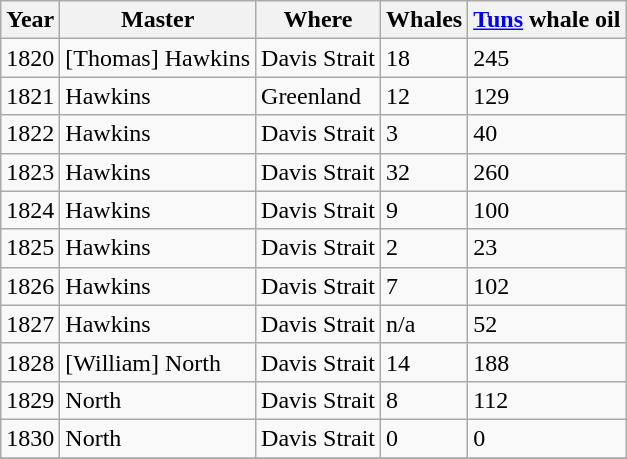<table class="sortable wikitable">
<tr>
<th>Year</th>
<th>Master</th>
<th>Where</th>
<th>Whales</th>
<th><a href='#'>Tuns</a> whale oil</th>
</tr>
<tr>
<td>1820</td>
<td>[Thomas] Hawkins</td>
<td>Davis Strait</td>
<td>18</td>
<td>245</td>
</tr>
<tr>
<td>1821</td>
<td>Hawkins</td>
<td>Greenland</td>
<td>12</td>
<td>129</td>
</tr>
<tr>
<td>1822</td>
<td>Hawkins</td>
<td>Davis Strait</td>
<td>3</td>
<td>40</td>
</tr>
<tr>
<td>1823</td>
<td>Hawkins</td>
<td>Davis Strait</td>
<td>32</td>
<td>260</td>
</tr>
<tr>
<td>1824</td>
<td>Hawkins</td>
<td>Davis Strait</td>
<td>9</td>
<td>100</td>
</tr>
<tr>
<td>1825</td>
<td>Hawkins</td>
<td>Davis Strait</td>
<td>2</td>
<td>23</td>
</tr>
<tr>
<td>1826</td>
<td>Hawkins</td>
<td>Davis Strait</td>
<td>7</td>
<td>102</td>
</tr>
<tr>
<td>1827</td>
<td>Hawkins</td>
<td>Davis Strait</td>
<td>n/a</td>
<td>52</td>
</tr>
<tr>
<td>1828</td>
<td>[William] North</td>
<td>Davis Strait</td>
<td>14</td>
<td>188</td>
</tr>
<tr>
<td>1829</td>
<td>North</td>
<td>Davis Strait</td>
<td>8</td>
<td>112</td>
</tr>
<tr>
<td>1830</td>
<td>North</td>
<td>Davis Strait</td>
<td>0</td>
<td>0</td>
</tr>
<tr>
</tr>
</table>
